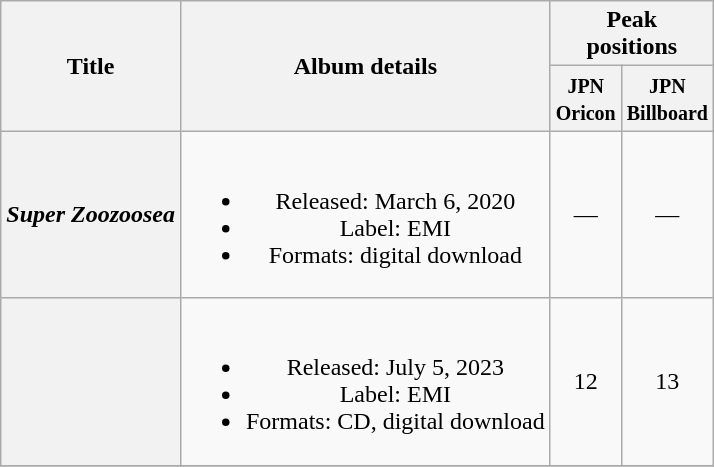<table class="wikitable plainrowheaders" style="text-align:center;">
<tr>
<th scope="col" rowspan="2">Title</th>
<th scope="col" rowspan="2">Album details</th>
<th scope="col" colspan="2">Peak <br> positions</th>
</tr>
<tr>
<th scope="col"><small>JPN<br>Oricon</small><br></th>
<th scope="col"><small>JPN<br>Billboard</small><br></th>
</tr>
<tr>
<th scope="row"><em>Super Zoozoosea</em></th>
<td><br><ul><li>Released: March 6, 2020</li><li>Label: EMI</li><li>Formats: digital download</li></ul></td>
<td>—</td>
<td>—</td>
</tr>
<tr>
<th scope="row"></th>
<td><br><ul><li>Released: July 5, 2023</li><li>Label: EMI</li><li>Formats: CD, digital download</li></ul></td>
<td>12</td>
<td>13</td>
</tr>
<tr>
</tr>
</table>
